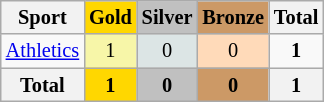<table class="wikitable sortable"style="font-size:85%; text-align:center;">
<tr>
<th>Sport</th>
<th style="background-color:gold;">Gold</th>
<th style="background-color:silver;">Silver</th>
<th style="background-color:#c96;">Bronze</th>
<th>Total</th>
</tr>
<tr>
<td align=left><a href='#'>Athletics</a></td>
<td style="background:#F7F6A8;">1</td>
<td style="background:#DCE5E5;">0</td>
<td style="background:#FFDAB9;">0</td>
<td><strong>1</strong></td>
</tr>
<tr>
<th><strong>Total</strong></th>
<th style="background:gold;"><strong>1</strong></th>
<th style="background:silver;"><strong>0</strong></th>
<th style="background:#c96;"><strong>0</strong></th>
<th><strong>1</strong></th>
</tr>
</table>
